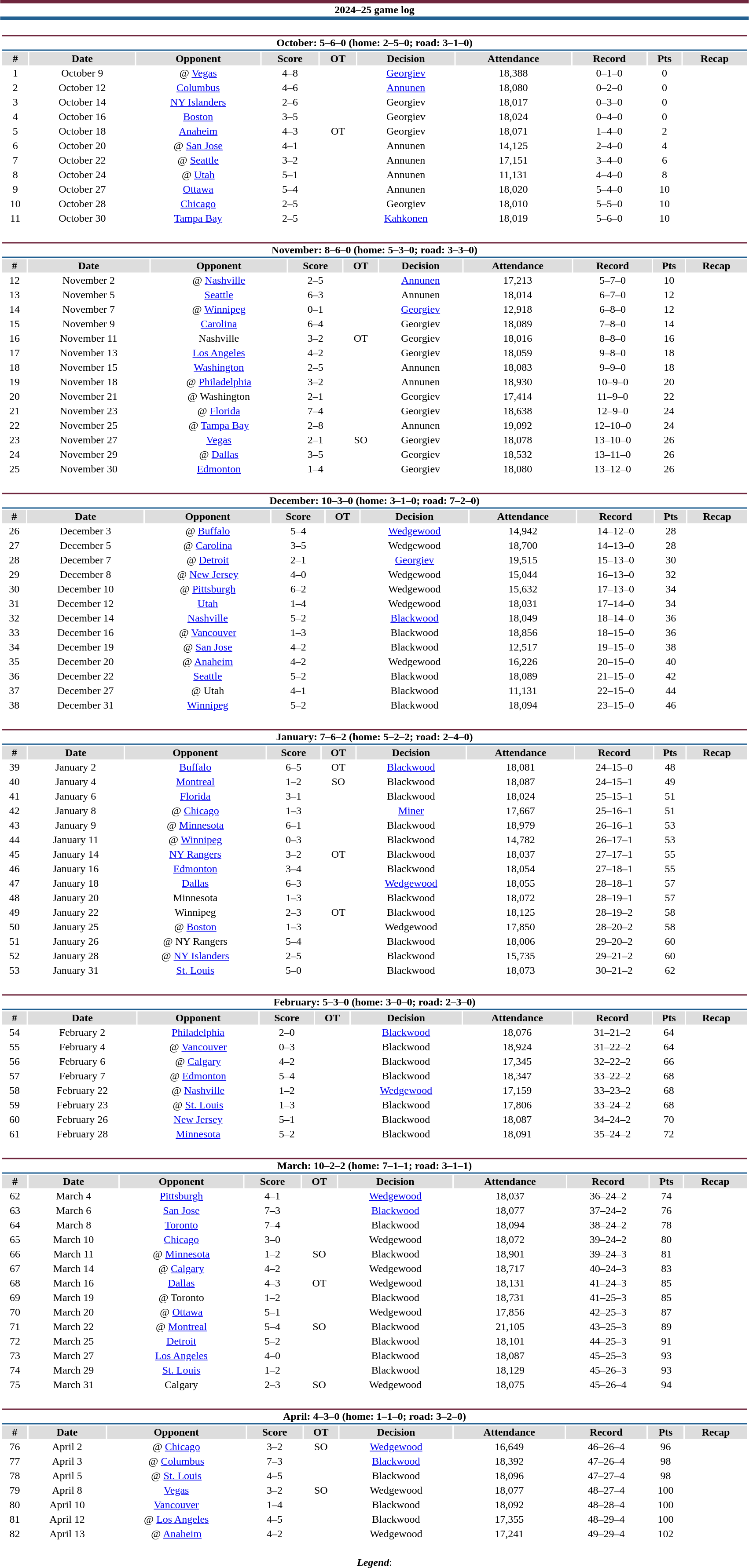<table class="toccolours" style="width:90%; clear:both; margin:1.5em auto; text-align:center;">
<tr>
<th colspan="11" style="background:#FFFFFF; border-top:#6F263D 5px solid; border-bottom:#236192 5px solid;">2024–25 game log</th>
</tr>
<tr>
<td colspan="11"><br><table class="toccolours collapsible collapsed" style="width:100%;">
<tr>
<th colspan="11" style="background:#FFFFFF; border-top:#6F263D 2px solid; border-bottom:#236192 2px solid;">October: 5–6–0 (home: 2–5–0; road: 3–1–0)</th>
</tr>
<tr style="background:#ddd;">
<th>#</th>
<th>Date</th>
<th>Opponent</th>
<th>Score</th>
<th>OT</th>
<th>Decision</th>
<th>Attendance</th>
<th>Record</th>
<th>Pts</th>
<th>Recap</th>
</tr>
<tr>
<td>1</td>
<td>October 9</td>
<td>@ <a href='#'>Vegas</a></td>
<td>4–8</td>
<td></td>
<td><a href='#'>Georgiev</a></td>
<td>18,388</td>
<td>0–1–0</td>
<td>0</td>
<td></td>
</tr>
<tr>
<td>2</td>
<td>October 12</td>
<td><a href='#'>Columbus</a></td>
<td>4–6</td>
<td></td>
<td><a href='#'>Annunen</a></td>
<td>18,080</td>
<td>0–2–0</td>
<td>0</td>
<td></td>
</tr>
<tr>
<td>3</td>
<td>October 14</td>
<td><a href='#'>NY Islanders</a></td>
<td>2–6</td>
<td></td>
<td>Georgiev</td>
<td>18,017</td>
<td>0–3–0</td>
<td>0</td>
<td></td>
</tr>
<tr>
<td>4</td>
<td>October 16</td>
<td><a href='#'>Boston</a></td>
<td>3–5</td>
<td></td>
<td>Georgiev</td>
<td>18,024</td>
<td>0–4–0</td>
<td>0</td>
<td></td>
</tr>
<tr>
<td>5</td>
<td>October 18</td>
<td><a href='#'>Anaheim</a></td>
<td>4–3</td>
<td>OT</td>
<td>Georgiev</td>
<td>18,071</td>
<td>1–4–0</td>
<td>2</td>
<td></td>
</tr>
<tr>
<td>6</td>
<td>October 20</td>
<td>@ <a href='#'>San Jose</a></td>
<td>4–1</td>
<td></td>
<td>Annunen</td>
<td>14,125</td>
<td>2–4–0</td>
<td>4</td>
<td></td>
</tr>
<tr>
<td>7</td>
<td>October 22</td>
<td>@ <a href='#'>Seattle</a></td>
<td>3–2</td>
<td></td>
<td>Annunen</td>
<td>17,151</td>
<td>3–4–0</td>
<td>6</td>
<td></td>
</tr>
<tr>
<td>8</td>
<td>October 24</td>
<td>@ <a href='#'>Utah</a></td>
<td>5–1</td>
<td></td>
<td>Annunen</td>
<td>11,131</td>
<td>4–4–0</td>
<td>8</td>
<td></td>
</tr>
<tr>
<td>9</td>
<td>October 27</td>
<td><a href='#'>Ottawa</a></td>
<td>5–4</td>
<td></td>
<td>Annunen</td>
<td>18,020</td>
<td>5–4–0</td>
<td>10</td>
<td></td>
</tr>
<tr>
<td>10</td>
<td>October 28</td>
<td><a href='#'>Chicago</a></td>
<td>2–5</td>
<td></td>
<td>Georgiev</td>
<td>18,010</td>
<td>5–5–0</td>
<td>10</td>
<td></td>
</tr>
<tr>
<td>11</td>
<td>October 30</td>
<td><a href='#'>Tampa Bay</a></td>
<td>2–5</td>
<td></td>
<td><a href='#'>Kahkonen</a></td>
<td>18,019</td>
<td>5–6–0</td>
<td>10</td>
<td></td>
</tr>
</table>
</td>
</tr>
<tr>
<td colspan="11"><br><table class="toccolours collapsible collapsed" style="width:100%;">
<tr>
<th colspan="11" style="background:#FFFFFF; border-top:#6F263D 2px solid; border-bottom:#236192 2px solid;">November: 8–6–0 (home: 5–3–0; road: 3–3–0)</th>
</tr>
<tr style="background:#ddd;">
<th>#</th>
<th>Date</th>
<th>Opponent</th>
<th>Score</th>
<th>OT</th>
<th>Decision</th>
<th>Attendance</th>
<th>Record</th>
<th>Pts</th>
<th>Recap</th>
</tr>
<tr>
<td>12</td>
<td>November 2</td>
<td>@ <a href='#'>Nashville</a></td>
<td>2–5</td>
<td></td>
<td><a href='#'>Annunen</a></td>
<td>17,213</td>
<td>5–7–0</td>
<td>10</td>
<td></td>
</tr>
<tr>
<td>13</td>
<td>November 5</td>
<td><a href='#'>Seattle</a></td>
<td>6–3</td>
<td></td>
<td>Annunen</td>
<td>18,014</td>
<td>6–7–0</td>
<td>12</td>
<td></td>
</tr>
<tr>
<td>14</td>
<td>November 7</td>
<td>@ <a href='#'>Winnipeg</a></td>
<td>0–1</td>
<td></td>
<td><a href='#'>Georgiev</a></td>
<td>12,918</td>
<td>6–8–0</td>
<td>12</td>
<td></td>
</tr>
<tr>
<td>15</td>
<td>November 9</td>
<td><a href='#'>Carolina</a></td>
<td>6–4</td>
<td></td>
<td>Georgiev</td>
<td>18,089</td>
<td>7–8–0</td>
<td>14</td>
<td></td>
</tr>
<tr>
<td>16</td>
<td>November 11</td>
<td>Nashville</td>
<td>3–2</td>
<td>OT</td>
<td>Georgiev</td>
<td>18,016</td>
<td>8–8–0</td>
<td>16</td>
<td></td>
</tr>
<tr>
<td>17</td>
<td>November 13</td>
<td><a href='#'>Los Angeles</a></td>
<td>4–2</td>
<td></td>
<td>Georgiev</td>
<td>18,059</td>
<td>9–8–0</td>
<td>18</td>
<td></td>
</tr>
<tr>
<td>18</td>
<td>November 15</td>
<td><a href='#'>Washington</a></td>
<td>2–5</td>
<td></td>
<td>Annunen</td>
<td>18,083</td>
<td>9–9–0</td>
<td>18</td>
<td></td>
</tr>
<tr>
<td>19</td>
<td>November 18</td>
<td>@ <a href='#'>Philadelphia</a></td>
<td>3–2</td>
<td></td>
<td>Annunen</td>
<td>18,930</td>
<td>10–9–0</td>
<td>20</td>
<td></td>
</tr>
<tr>
<td>20</td>
<td>November 21</td>
<td>@ Washington</td>
<td>2–1</td>
<td></td>
<td>Georgiev</td>
<td>17,414</td>
<td>11–9–0</td>
<td>22</td>
<td></td>
</tr>
<tr>
<td>21</td>
<td>November 23</td>
<td>@ <a href='#'>Florida</a></td>
<td>7–4</td>
<td></td>
<td>Georgiev</td>
<td>18,638</td>
<td>12–9–0</td>
<td>24</td>
<td></td>
</tr>
<tr>
<td>22</td>
<td>November 25</td>
<td>@ <a href='#'>Tampa Bay</a></td>
<td>2–8</td>
<td></td>
<td>Annunen</td>
<td>19,092</td>
<td>12–10–0</td>
<td>24</td>
<td></td>
</tr>
<tr>
<td>23</td>
<td>November 27</td>
<td><a href='#'>Vegas</a></td>
<td>2–1</td>
<td>SO</td>
<td>Georgiev</td>
<td>18,078</td>
<td>13–10–0</td>
<td>26</td>
<td></td>
</tr>
<tr>
<td>24</td>
<td>November 29</td>
<td>@ <a href='#'>Dallas</a></td>
<td>3–5</td>
<td></td>
<td>Georgiev</td>
<td>18,532</td>
<td>13–11–0</td>
<td>26</td>
<td></td>
</tr>
<tr>
<td>25</td>
<td>November 30</td>
<td><a href='#'>Edmonton</a></td>
<td>1–4</td>
<td></td>
<td>Georgiev</td>
<td>18,080</td>
<td>13–12–0</td>
<td>26</td>
<td></td>
</tr>
</table>
</td>
</tr>
<tr>
<td colspan="11"><br><table class="toccolours collapsible collapsed" style="width:100%;">
<tr>
<th colspan="11" style="background:#FFFFFF; border-top:#6F263D 2px solid; border-bottom:#236192 2px solid;">December: 10–3–0 (home: 3–1–0; road: 7–2–0)</th>
</tr>
<tr style="background:#ddd;">
<th>#</th>
<th>Date</th>
<th>Opponent</th>
<th>Score</th>
<th>OT</th>
<th>Decision</th>
<th>Attendance</th>
<th>Record</th>
<th>Pts</th>
<th>Recap</th>
</tr>
<tr>
<td>26</td>
<td>December 3</td>
<td>@ <a href='#'>Buffalo</a></td>
<td>5–4</td>
<td></td>
<td><a href='#'>Wedgewood</a></td>
<td>14,942</td>
<td>14–12–0</td>
<td>28</td>
<td></td>
</tr>
<tr>
<td>27</td>
<td>December 5</td>
<td>@ <a href='#'>Carolina</a></td>
<td>3–5</td>
<td></td>
<td>Wedgewood</td>
<td>18,700</td>
<td>14–13–0</td>
<td>28</td>
<td></td>
</tr>
<tr>
<td>28</td>
<td>December 7</td>
<td>@ <a href='#'>Detroit</a></td>
<td>2–1</td>
<td></td>
<td><a href='#'>Georgiev</a></td>
<td>19,515</td>
<td>15–13–0</td>
<td>30</td>
<td></td>
</tr>
<tr>
<td>29</td>
<td>December 8</td>
<td>@ <a href='#'>New Jersey</a></td>
<td>4–0</td>
<td></td>
<td>Wedgewood</td>
<td>15,044</td>
<td>16–13–0</td>
<td>32</td>
<td></td>
</tr>
<tr>
<td>30</td>
<td>December 10</td>
<td>@ <a href='#'>Pittsburgh</a></td>
<td>6–2</td>
<td></td>
<td>Wedgewood</td>
<td>15,632</td>
<td>17–13–0</td>
<td>34</td>
<td></td>
</tr>
<tr>
<td>31</td>
<td>December 12</td>
<td><a href='#'>Utah</a></td>
<td>1–4</td>
<td></td>
<td>Wedgewood</td>
<td>18,031</td>
<td>17–14–0</td>
<td>34</td>
<td></td>
</tr>
<tr>
<td>32</td>
<td>December 14</td>
<td><a href='#'>Nashville</a></td>
<td>5–2</td>
<td></td>
<td><a href='#'>Blackwood</a></td>
<td>18,049</td>
<td>18–14–0</td>
<td>36</td>
<td></td>
</tr>
<tr>
<td>33</td>
<td>December 16</td>
<td>@ <a href='#'>Vancouver</a></td>
<td>1–3</td>
<td></td>
<td>Blackwood</td>
<td>18,856</td>
<td>18–15–0</td>
<td>36</td>
<td></td>
</tr>
<tr>
<td>34</td>
<td>December 19</td>
<td>@ <a href='#'>San Jose</a></td>
<td>4–2</td>
<td></td>
<td>Blackwood</td>
<td>12,517</td>
<td>19–15–0</td>
<td>38</td>
<td></td>
</tr>
<tr>
<td>35</td>
<td>December 20</td>
<td>@ <a href='#'>Anaheim</a></td>
<td>4–2</td>
<td></td>
<td>Wedgewood</td>
<td>16,226</td>
<td>20–15–0</td>
<td>40</td>
<td></td>
</tr>
<tr>
<td>36</td>
<td>December 22</td>
<td><a href='#'>Seattle</a></td>
<td>5–2</td>
<td></td>
<td>Blackwood</td>
<td>18,089</td>
<td>21–15–0</td>
<td>42</td>
<td></td>
</tr>
<tr>
<td>37</td>
<td>December 27</td>
<td>@ Utah</td>
<td>4–1</td>
<td></td>
<td>Blackwood</td>
<td>11,131</td>
<td>22–15–0</td>
<td>44</td>
<td></td>
</tr>
<tr>
<td>38</td>
<td>December 31</td>
<td><a href='#'>Winnipeg</a></td>
<td>5–2</td>
<td></td>
<td>Blackwood</td>
<td>18,094</td>
<td>23–15–0</td>
<td>46</td>
<td></td>
</tr>
</table>
</td>
</tr>
<tr>
<td colspan="11"><br><table class="toccolours collapsible collapsed" style="width:100%;">
<tr>
<th colspan="11" style="background:#FFFFFF; border-top:#6F263D 2px solid; border-bottom:#236192 2px solid;">January: 7–6–2 (home: 5–2–2; road: 2–4–0)</th>
</tr>
<tr style="background:#ddd;">
<th>#</th>
<th>Date</th>
<th>Opponent</th>
<th>Score</th>
<th>OT</th>
<th>Decision</th>
<th>Attendance</th>
<th>Record</th>
<th>Pts</th>
<th>Recap</th>
</tr>
<tr>
<td>39</td>
<td>January 2</td>
<td><a href='#'>Buffalo</a></td>
<td>6–5</td>
<td>OT</td>
<td><a href='#'>Blackwood</a></td>
<td>18,081</td>
<td>24–15–0</td>
<td>48</td>
<td></td>
</tr>
<tr>
<td>40</td>
<td>January 4</td>
<td><a href='#'>Montreal</a></td>
<td>1–2</td>
<td>SO</td>
<td>Blackwood</td>
<td>18,087</td>
<td>24–15–1</td>
<td>49</td>
<td></td>
</tr>
<tr>
<td>41</td>
<td>January 6</td>
<td><a href='#'>Florida</a></td>
<td>3–1</td>
<td></td>
<td>Blackwood</td>
<td>18,024</td>
<td>25–15–1</td>
<td>51</td>
<td></td>
</tr>
<tr>
<td>42</td>
<td>January 8</td>
<td>@ <a href='#'>Chicago</a></td>
<td>1–3</td>
<td></td>
<td><a href='#'>Miner</a></td>
<td>17,667</td>
<td>25–16–1</td>
<td>51</td>
<td></td>
</tr>
<tr>
<td>43</td>
<td>January 9</td>
<td>@ <a href='#'>Minnesota</a></td>
<td>6–1</td>
<td></td>
<td>Blackwood</td>
<td>18,979</td>
<td>26–16–1</td>
<td>53</td>
<td></td>
</tr>
<tr>
<td>44</td>
<td>January 11</td>
<td>@ <a href='#'>Winnipeg</a></td>
<td>0–3</td>
<td></td>
<td>Blackwood</td>
<td>14,782</td>
<td>26–17–1</td>
<td>53</td>
<td></td>
</tr>
<tr>
<td>45</td>
<td>January 14</td>
<td><a href='#'>NY Rangers</a></td>
<td>3–2</td>
<td>OT</td>
<td>Blackwood</td>
<td>18,037</td>
<td>27–17–1</td>
<td>55</td>
<td></td>
</tr>
<tr>
<td>46</td>
<td>January 16</td>
<td><a href='#'>Edmonton</a></td>
<td>3–4</td>
<td></td>
<td>Blackwood</td>
<td>18,054</td>
<td>27–18–1</td>
<td>55</td>
<td></td>
</tr>
<tr>
<td>47</td>
<td>January 18</td>
<td><a href='#'>Dallas</a></td>
<td>6–3</td>
<td></td>
<td><a href='#'>Wedgewood</a></td>
<td>18,055</td>
<td>28–18–1</td>
<td>57</td>
<td></td>
</tr>
<tr>
<td>48</td>
<td>January 20</td>
<td>Minnesota</td>
<td>1–3</td>
<td></td>
<td>Blackwood</td>
<td>18,072</td>
<td>28–19–1</td>
<td>57</td>
<td></td>
</tr>
<tr>
<td>49</td>
<td>January 22</td>
<td>Winnipeg</td>
<td>2–3</td>
<td>OT</td>
<td>Blackwood</td>
<td>18,125</td>
<td>28–19–2</td>
<td>58</td>
<td></td>
</tr>
<tr>
<td>50</td>
<td>January 25</td>
<td>@ <a href='#'>Boston</a></td>
<td>1–3</td>
<td></td>
<td>Wedgewood</td>
<td>17,850</td>
<td>28–20–2</td>
<td>58</td>
<td></td>
</tr>
<tr>
<td>51</td>
<td>January 26</td>
<td>@ NY Rangers</td>
<td>5–4</td>
<td></td>
<td>Blackwood</td>
<td>18,006</td>
<td>29–20–2</td>
<td>60</td>
<td></td>
</tr>
<tr>
<td>52</td>
<td>January 28</td>
<td>@ <a href='#'>NY Islanders</a></td>
<td>2–5</td>
<td></td>
<td>Blackwood</td>
<td>15,735</td>
<td>29–21–2</td>
<td>60</td>
<td></td>
</tr>
<tr>
<td>53</td>
<td>January 31</td>
<td><a href='#'>St. Louis</a></td>
<td>5–0</td>
<td></td>
<td>Blackwood</td>
<td>18,073</td>
<td>30–21–2</td>
<td>62</td>
<td></td>
</tr>
</table>
</td>
</tr>
<tr>
<td colspan="11"><br><table class="toccolours collapsible collapsed" style="width:100%;">
<tr>
<th colspan="11" style="background:#FFFFFF; border-top:#6F263D 2px solid; border-bottom:#236192 2px solid;">February: 5–3–0 (home: 3–0–0; road: 2–3–0)</th>
</tr>
<tr style="background:#ddd;">
<th>#</th>
<th>Date</th>
<th>Opponent</th>
<th>Score</th>
<th>OT</th>
<th>Decision</th>
<th>Attendance</th>
<th>Record</th>
<th>Pts</th>
<th>Recap</th>
</tr>
<tr>
<td>54</td>
<td>February 2</td>
<td><a href='#'>Philadelphia</a></td>
<td>2–0</td>
<td></td>
<td><a href='#'>Blackwood</a></td>
<td>18,076</td>
<td>31–21–2</td>
<td>64</td>
<td></td>
</tr>
<tr>
<td>55</td>
<td>February 4</td>
<td>@ <a href='#'>Vancouver</a></td>
<td>0–3</td>
<td></td>
<td>Blackwood</td>
<td>18,924</td>
<td>31–22–2</td>
<td>64</td>
<td></td>
</tr>
<tr>
<td>56</td>
<td>February 6</td>
<td>@ <a href='#'>Calgary</a></td>
<td>4–2</td>
<td></td>
<td>Blackwood</td>
<td>17,345</td>
<td>32–22–2</td>
<td>66</td>
<td></td>
</tr>
<tr>
<td>57</td>
<td>February 7</td>
<td>@ <a href='#'>Edmonton</a></td>
<td>5–4</td>
<td></td>
<td>Blackwood</td>
<td>18,347</td>
<td>33–22–2</td>
<td>68</td>
<td></td>
</tr>
<tr>
<td>58</td>
<td>February 22</td>
<td>@ <a href='#'>Nashville</a></td>
<td>1–2</td>
<td></td>
<td><a href='#'>Wedgewood</a></td>
<td>17,159</td>
<td>33–23–2</td>
<td>68</td>
<td></td>
</tr>
<tr>
<td>59</td>
<td>February 23</td>
<td>@ <a href='#'>St. Louis</a></td>
<td>1–3</td>
<td></td>
<td>Blackwood</td>
<td>17,806</td>
<td>33–24–2</td>
<td>68</td>
<td></td>
</tr>
<tr>
<td>60</td>
<td>February 26</td>
<td><a href='#'>New Jersey</a></td>
<td>5–1</td>
<td></td>
<td>Blackwood</td>
<td>18,087</td>
<td>34–24–2</td>
<td>70</td>
<td></td>
</tr>
<tr>
<td>61</td>
<td>February 28</td>
<td><a href='#'>Minnesota</a></td>
<td>5–2</td>
<td></td>
<td>Blackwood</td>
<td>18,091</td>
<td>35–24–2</td>
<td>72</td>
<td></td>
</tr>
</table>
</td>
</tr>
<tr>
<td colspan="11"><br><table class="toccolours collapsible collapsed" style="width:100%;">
<tr>
<th colspan="11" style="background:#FFFFFF; border-top:#6F263D 2px solid; border-bottom:#236192 2px solid;">March: 10–2–2 (home: 7–1–1; road: 3–1–1)</th>
</tr>
<tr style="background:#ddd;">
<th>#</th>
<th>Date</th>
<th>Opponent</th>
<th>Score</th>
<th>OT</th>
<th>Decision</th>
<th>Attendance</th>
<th>Record</th>
<th>Pts</th>
<th>Recap</th>
</tr>
<tr>
<td>62</td>
<td>March 4</td>
<td><a href='#'>Pittsburgh</a></td>
<td>4–1</td>
<td></td>
<td><a href='#'>Wedgewood</a></td>
<td>18,037</td>
<td>36–24–2</td>
<td>74</td>
<td></td>
</tr>
<tr>
<td>63</td>
<td>March 6</td>
<td><a href='#'>San Jose</a></td>
<td>7–3</td>
<td></td>
<td><a href='#'>Blackwood</a></td>
<td>18,077</td>
<td>37–24–2</td>
<td>76</td>
<td></td>
</tr>
<tr>
<td>64</td>
<td>March 8</td>
<td><a href='#'>Toronto</a></td>
<td>7–4</td>
<td></td>
<td>Blackwood</td>
<td>18,094</td>
<td>38–24–2</td>
<td>78</td>
<td></td>
</tr>
<tr>
<td>65</td>
<td>March 10</td>
<td><a href='#'>Chicago</a></td>
<td>3–0</td>
<td></td>
<td>Wedgewood</td>
<td>18,072</td>
<td>39–24–2</td>
<td>80</td>
<td></td>
</tr>
<tr>
<td>66</td>
<td>March 11</td>
<td>@ <a href='#'>Minnesota</a></td>
<td>1–2</td>
<td>SO</td>
<td>Blackwood</td>
<td>18,901</td>
<td>39–24–3</td>
<td>81</td>
<td></td>
</tr>
<tr>
<td>67</td>
<td>March 14</td>
<td>@ <a href='#'>Calgary</a></td>
<td>4–2</td>
<td></td>
<td>Wedgewood</td>
<td>18,717</td>
<td>40–24–3</td>
<td>83</td>
<td></td>
</tr>
<tr>
<td>68</td>
<td>March 16</td>
<td><a href='#'>Dallas</a></td>
<td>4–3</td>
<td>OT</td>
<td>Wedgewood</td>
<td>18,131</td>
<td>41–24–3</td>
<td>85</td>
<td></td>
</tr>
<tr>
<td>69</td>
<td>March 19</td>
<td>@ Toronto</td>
<td>1–2</td>
<td></td>
<td>Blackwood</td>
<td>18,731</td>
<td>41–25–3</td>
<td>85</td>
<td></td>
</tr>
<tr>
<td>70</td>
<td>March 20</td>
<td>@ <a href='#'>Ottawa</a></td>
<td>5–1</td>
<td></td>
<td>Wedgewood</td>
<td>17,856</td>
<td>42–25–3</td>
<td>87</td>
<td></td>
</tr>
<tr>
<td>71</td>
<td>March 22</td>
<td>@ <a href='#'>Montreal</a></td>
<td>5–4</td>
<td>SO</td>
<td>Blackwood</td>
<td>21,105</td>
<td>43–25–3</td>
<td>89</td>
<td></td>
</tr>
<tr>
<td>72</td>
<td>March 25</td>
<td><a href='#'>Detroit</a></td>
<td>5–2</td>
<td></td>
<td>Blackwood</td>
<td>18,101</td>
<td>44–25–3</td>
<td>91</td>
<td></td>
</tr>
<tr>
<td>73</td>
<td>March 27</td>
<td><a href='#'>Los Angeles</a></td>
<td>4–0</td>
<td></td>
<td>Blackwood</td>
<td>18,087</td>
<td>45–25–3</td>
<td>93</td>
<td></td>
</tr>
<tr>
<td>74</td>
<td>March 29</td>
<td><a href='#'>St. Louis</a></td>
<td>1–2</td>
<td></td>
<td>Blackwood</td>
<td>18,129</td>
<td>45–26–3</td>
<td>93</td>
<td></td>
</tr>
<tr>
<td>75</td>
<td>March 31</td>
<td>Calgary</td>
<td>2–3</td>
<td>SO</td>
<td>Wedgewood</td>
<td>18,075</td>
<td>45–26–4</td>
<td>94</td>
<td></td>
</tr>
</table>
</td>
</tr>
<tr>
<td colspan="11"><br><table class="toccolours collapsible collapsed" style="width:100%;">
<tr>
<th colspan="11" style="background:#FFFFFF; border-top:#6F263D 2px solid; border-bottom:#236192 2px solid;">April: 4–3–0 (home: 1–1–0; road: 3–2–0)</th>
</tr>
<tr style="background:#ddd;">
<th>#</th>
<th>Date</th>
<th>Opponent</th>
<th>Score</th>
<th>OT</th>
<th>Decision</th>
<th>Attendance</th>
<th>Record</th>
<th>Pts</th>
<th>Recap</th>
</tr>
<tr>
<td>76</td>
<td>April 2</td>
<td>@ <a href='#'>Chicago</a></td>
<td>3–2</td>
<td>SO</td>
<td><a href='#'>Wedgewood</a></td>
<td>16,649</td>
<td>46–26–4</td>
<td>96</td>
<td></td>
</tr>
<tr>
<td>77</td>
<td>April 3</td>
<td>@ <a href='#'>Columbus</a></td>
<td>7–3</td>
<td></td>
<td><a href='#'>Blackwood</a></td>
<td>18,392</td>
<td>47–26–4</td>
<td>98</td>
<td></td>
</tr>
<tr>
<td>78</td>
<td>April 5</td>
<td>@ <a href='#'>St. Louis</a></td>
<td>4–5</td>
<td></td>
<td>Blackwood</td>
<td>18,096</td>
<td>47–27–4</td>
<td>98</td>
<td></td>
</tr>
<tr>
<td>79</td>
<td>April 8</td>
<td><a href='#'>Vegas</a></td>
<td>3–2</td>
<td>SO</td>
<td>Wedgewood</td>
<td>18,077</td>
<td>48–27–4</td>
<td>100</td>
<td></td>
</tr>
<tr>
<td>80</td>
<td>April 10</td>
<td><a href='#'>Vancouver</a></td>
<td>1–4</td>
<td></td>
<td>Blackwood</td>
<td>18,092</td>
<td>48–28–4</td>
<td>100</td>
<td></td>
</tr>
<tr>
<td>81</td>
<td>April 12</td>
<td>@ <a href='#'>Los Angeles</a></td>
<td>4–5</td>
<td></td>
<td>Blackwood</td>
<td>17,355</td>
<td>48–29–4</td>
<td>100</td>
<td></td>
</tr>
<tr>
<td>82</td>
<td>April 13</td>
<td>@ <a href='#'>Anaheim</a></td>
<td>4–2</td>
<td></td>
<td>Wedgewood</td>
<td>17,241</td>
<td>49–29–4</td>
<td>102</td>
<td></td>
</tr>
</table>
</td>
</tr>
<tr>
<td colspan="11" style="text-align:center;"><br><strong><em>Legend</em></strong>:


</td>
</tr>
</table>
